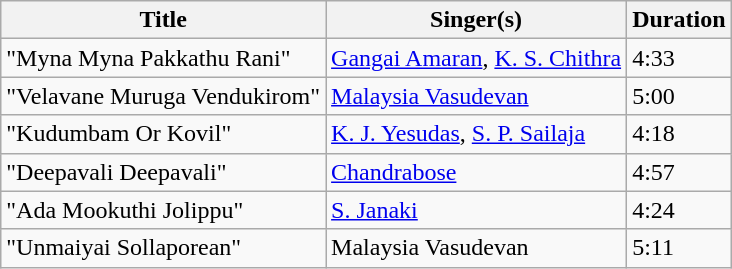<table class="wikitable">
<tr>
<th>Title</th>
<th>Singer(s)</th>
<th>Duration</th>
</tr>
<tr>
<td>"Myna Myna Pakkathu Rani"</td>
<td><a href='#'>Gangai Amaran</a>, <a href='#'>K. S. Chithra</a></td>
<td>4:33</td>
</tr>
<tr>
<td>"Velavane Muruga Vendukirom"</td>
<td><a href='#'>Malaysia Vasudevan</a></td>
<td>5:00</td>
</tr>
<tr>
<td>"Kudumbam Or Kovil"</td>
<td><a href='#'>K. J. Yesudas</a>, <a href='#'>S. P. Sailaja</a></td>
<td>4:18<br></td>
</tr>
<tr>
<td>"Deepavali Deepavali"</td>
<td><a href='#'>Chandrabose</a></td>
<td>4:57</td>
</tr>
<tr>
<td>"Ada Mookuthi Jolippu"</td>
<td><a href='#'>S. Janaki</a></td>
<td>4:24</td>
</tr>
<tr>
<td>"Unmaiyai Sollaporean"</td>
<td>Malaysia Vasudevan</td>
<td>5:11</td>
</tr>
</table>
